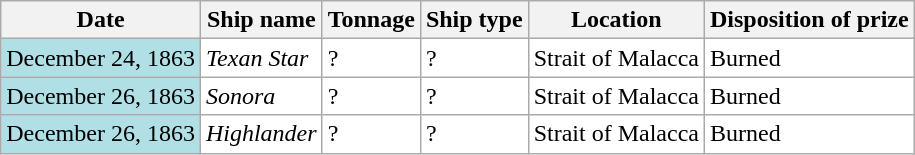<table class="wikitable" style="background:white; color:black">
<tr>
<th>Date</th>
<th>Ship name</th>
<th>Tonnage</th>
<th>Ship type</th>
<th>Location</th>
<th>Disposition of prize</th>
</tr>
<tr>
<td style="background:#B0E0E6;">December 24, 1863</td>
<td><em>Texan Star</em></td>
<td>?</td>
<td>?</td>
<td>Strait of Malacca</td>
<td>Burned</td>
</tr>
<tr>
<td style="background:#B0E0E6;">December 26, 1863</td>
<td><em>Sonora</em></td>
<td>?</td>
<td>?</td>
<td>Strait of Malacca</td>
<td>Burned</td>
</tr>
<tr>
<td style="background:#B0E0E6;">December 26, 1863</td>
<td><em>Highlander</em></td>
<td>?</td>
<td>?</td>
<td>Strait of Malacca</td>
<td>Burned</td>
</tr>
</table>
